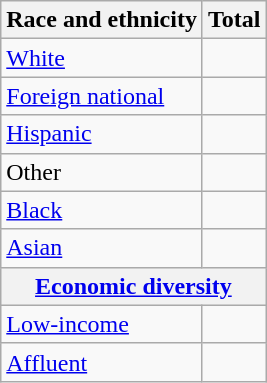<table class="wikitable floatright sortable collapsible"; text-align:right; font-size:80%;">
<tr>
<th>Race and ethnicity</th>
<th colspan="2" data-sort-type=number>Total</th>
</tr>
<tr>
<td><a href='#'>White</a></td>
<td align=right></td>
</tr>
<tr>
<td><a href='#'>Foreign national</a></td>
<td align=right></td>
</tr>
<tr>
<td><a href='#'>Hispanic</a></td>
<td align=right></td>
</tr>
<tr>
<td>Other</td>
<td align=right></td>
</tr>
<tr>
<td><a href='#'>Black</a></td>
<td align=right></td>
</tr>
<tr>
<td><a href='#'>Asian</a></td>
<td align=right></td>
</tr>
<tr>
<th colspan="4" data-sort-type=number><a href='#'>Economic diversity</a></th>
</tr>
<tr>
<td><a href='#'>Low-income</a></td>
<td align=right></td>
</tr>
<tr>
<td><a href='#'>Affluent</a></td>
<td align=right></td>
</tr>
</table>
